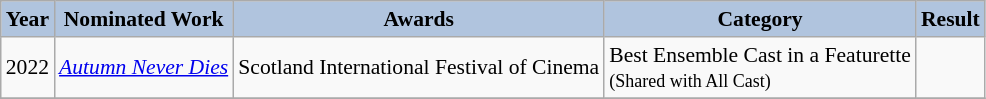<table class="wikitable" style="font-size:90%">
<tr style="text-align:centr;">
<th style="background:#B0C4DE;">Year</th>
<th style="background:#B0C4DE;">Nominated Work</th>
<th style="background:#B0C4DE;">Awards</th>
<th style="background:#B0C4DE;">Category</th>
<th style="background:#B0C4DE;">Result</th>
</tr>
<tr>
<td rowspan=1>2022</td>
<td rowspan=1><em><a href='#'>Autumn Never Dies</a></em></td>
<td rowspan=1>Scotland International Festival of Cinema </td>
<td>Best Ensemble Cast in a Featurette<br><small>(Shared with All Cast)</small></td>
<td></td>
</tr>
<tr>
</tr>
</table>
